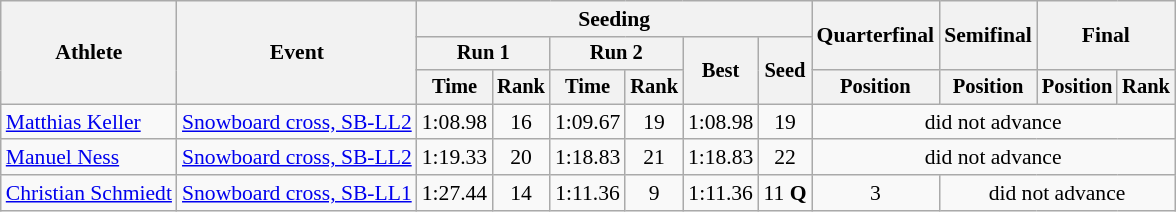<table class=wikitable style="font-size:90%">
<tr>
<th rowspan=3>Athlete</th>
<th rowspan=3>Event</th>
<th colspan=6>Seeding</th>
<th rowspan=2>Quarterfinal</th>
<th rowspan=2>Semifinal</th>
<th colspan=2 rowspan=2>Final</th>
</tr>
<tr style=font-size:95%>
<th colspan=2>Run 1</th>
<th colspan=2>Run 2</th>
<th rowspan=2>Best</th>
<th rowspan=2>Seed</th>
</tr>
<tr style=font-size:95%>
<th>Time</th>
<th>Rank</th>
<th>Time</th>
<th>Rank</th>
<th>Position</th>
<th>Position</th>
<th>Position</th>
<th>Rank</th>
</tr>
<tr>
<td><a href='#'>Matthias Keller</a></td>
<td><a href='#'>Snowboard cross, SB-LL2</a></td>
<td align="center">1:08.98</td>
<td align="center">16</td>
<td align="center">1:09.67</td>
<td align="center">19</td>
<td align="center">1:08.98</td>
<td align="center">19</td>
<td colspan=4 align="center">did not advance</td>
</tr>
<tr>
<td><a href='#'>Manuel Ness</a></td>
<td><a href='#'>Snowboard cross, SB-LL2</a></td>
<td align="center">1:19.33</td>
<td align="center">20</td>
<td align="center">1:18.83</td>
<td align="center">21</td>
<td align="center">1:18.83</td>
<td align="center">22</td>
<td colspan=4 align="center">did not advance</td>
</tr>
<tr>
<td><a href='#'>Christian Schmiedt</a></td>
<td><a href='#'>Snowboard cross, SB-LL1</a></td>
<td align="center">1:27.44</td>
<td align="center">14</td>
<td align="center">1:11.36</td>
<td align="center">9</td>
<td align="center">1:11.36</td>
<td align="center">11 <strong>Q</strong></td>
<td align="center">3</td>
<td colspan=3 align="center">did not advance</td>
</tr>
</table>
